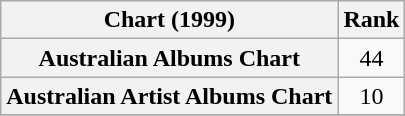<table class="wikitable sortable plainrowheaders" style="text-align:center">
<tr>
<th scope="col">Chart (1999)</th>
<th scope="col">Rank</th>
</tr>
<tr>
<th scope="row">Australian Albums Chart</th>
<td>44</td>
</tr>
<tr>
<th scope="row">Australian Artist Albums Chart</th>
<td>10</td>
</tr>
<tr>
</tr>
</table>
